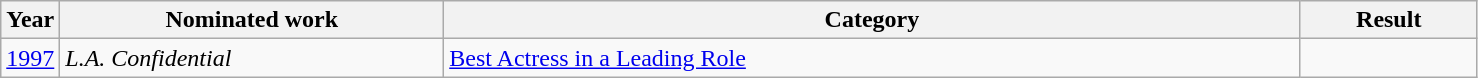<table class=wikitable>
<tr>
<th width=4%>Year</th>
<th width=26%>Nominated work</th>
<th width=58%>Category</th>
<th width=12%>Result</th>
</tr>
<tr>
<td><a href='#'>1997</a></td>
<td><em>L.A. Confidential</em></td>
<td><a href='#'>Best Actress in a Leading Role</a></td>
<td></td>
</tr>
</table>
